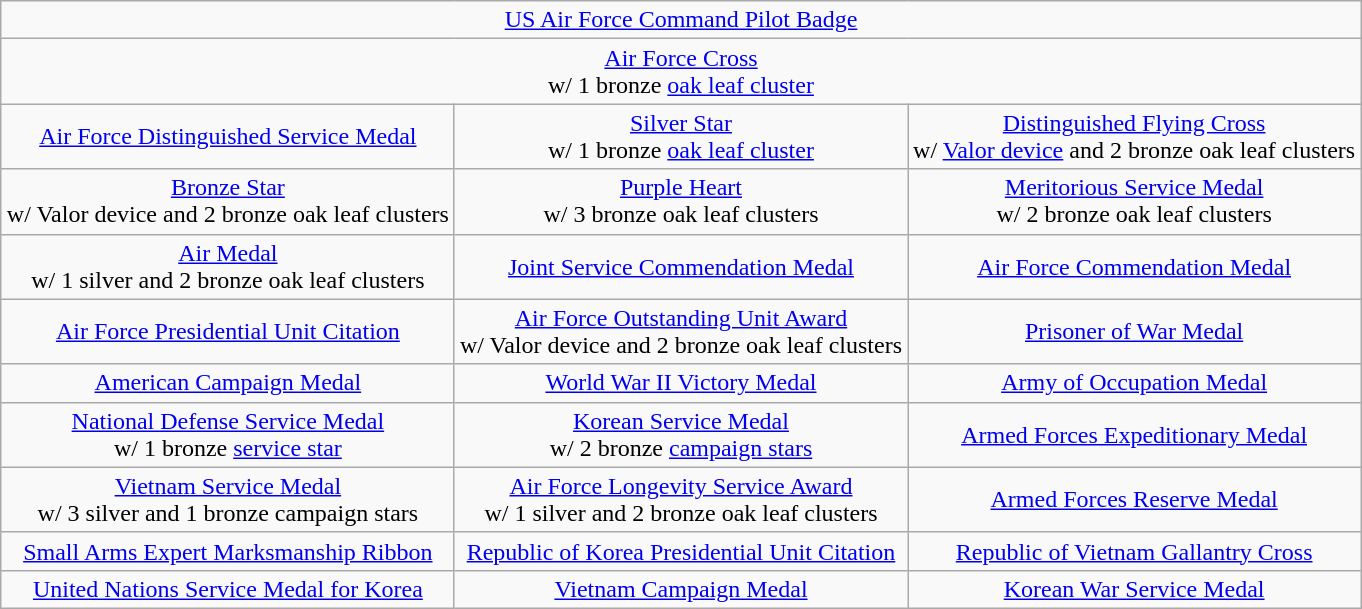<table class="wikitable" style="margin:1em auto; text-align:center;">
<tr>
<td colspan="3"><a href='#'>US Air Force Command Pilot Badge</a></td>
</tr>
<tr>
<td colspan="3"><a href='#'>Air Force Cross</a><br>w/ 1 bronze <a href='#'>oak leaf cluster</a></td>
</tr>
<tr>
<td><a href='#'>Air Force Distinguished Service Medal</a></td>
<td><a href='#'>Silver Star</a><br>w/ 1 bronze <a href='#'>oak leaf cluster</a></td>
<td><a href='#'>Distinguished Flying Cross</a><br>w/ <a href='#'>Valor device</a> and 2 bronze oak leaf clusters</td>
</tr>
<tr>
<td><a href='#'>Bronze Star</a><br>w/ Valor device and 2 bronze oak leaf clusters</td>
<td><a href='#'>Purple Heart</a><br>w/ 3 bronze oak leaf clusters</td>
<td><a href='#'>Meritorious Service Medal</a><br>w/ 2 bronze oak leaf clusters</td>
</tr>
<tr>
<td><a href='#'>Air Medal</a><br>w/ 1 silver and 2 bronze oak leaf clusters</td>
<td><a href='#'>Joint Service Commendation Medal</a></td>
<td><a href='#'>Air Force Commendation Medal</a></td>
</tr>
<tr>
<td><a href='#'>Air Force Presidential Unit Citation</a></td>
<td><a href='#'>Air Force Outstanding Unit Award</a><br>w/ Valor device and 2 bronze oak leaf clusters</td>
<td><a href='#'>Prisoner of War Medal</a></td>
</tr>
<tr>
<td><a href='#'>American Campaign Medal</a></td>
<td><a href='#'>World War II Victory Medal</a></td>
<td><a href='#'>Army of Occupation Medal</a></td>
</tr>
<tr>
<td><a href='#'>National Defense Service Medal</a><br>w/ 1 bronze <a href='#'>service star</a></td>
<td><a href='#'>Korean Service Medal</a><br>w/ 2 bronze <a href='#'>campaign stars</a></td>
<td><a href='#'>Armed Forces Expeditionary Medal</a></td>
</tr>
<tr>
<td><a href='#'>Vietnam Service Medal</a><br>w/ 3 silver and 1 bronze campaign stars</td>
<td><a href='#'>Air Force Longevity Service Award</a><br>w/ 1 silver and 2 bronze oak leaf clusters</td>
<td><a href='#'>Armed Forces Reserve Medal</a></td>
</tr>
<tr>
<td><a href='#'>Small Arms Expert Marksmanship Ribbon</a></td>
<td><a href='#'>Republic of Korea Presidential Unit Citation</a></td>
<td><a href='#'>Republic of Vietnam Gallantry Cross</a></td>
</tr>
<tr>
<td><a href='#'>United Nations Service Medal for Korea</a></td>
<td><a href='#'>Vietnam Campaign Medal</a></td>
<td><a href='#'>Korean War Service Medal</a></td>
</tr>
</table>
